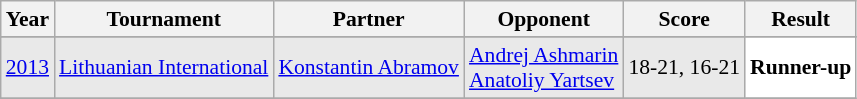<table class="sortable wikitable" style="font-size: 90%;">
<tr>
<th>Year</th>
<th>Tournament</th>
<th>Partner</th>
<th>Opponent</th>
<th>Score</th>
<th>Result</th>
</tr>
<tr>
</tr>
<tr style="background:#E9E9E9">
<td align="center"><a href='#'>2013</a></td>
<td align="left"><a href='#'>Lithuanian International</a></td>
<td align="left"> <a href='#'>Konstantin Abramov</a></td>
<td align="left"> <a href='#'>Andrej Ashmarin</a> <br>  <a href='#'>Anatoliy Yartsev</a></td>
<td align="left">18-21, 16-21</td>
<td style="text-align:left; background:white"> <strong>Runner-up</strong></td>
</tr>
<tr>
</tr>
</table>
